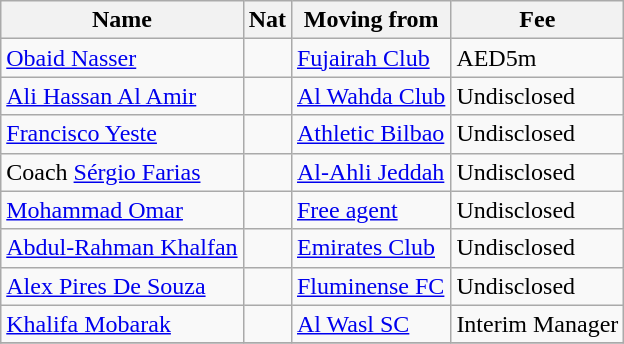<table class="wikitable sortable">
<tr>
<th>Name</th>
<th>Nat</th>
<th>Moving from</th>
<th>Fee</th>
</tr>
<tr>
<td><a href='#'>Obaid Nasser</a></td>
<td></td>
<td><a href='#'>Fujairah Club</a></td>
<td>AED5m </td>
</tr>
<tr>
<td><a href='#'>Ali Hassan Al Amir</a></td>
<td></td>
<td><a href='#'>Al Wahda Club</a></td>
<td>Undisclosed </td>
</tr>
<tr>
<td><a href='#'>Francisco Yeste</a></td>
<td></td>
<td><a href='#'>Athletic Bilbao</a></td>
<td>Undisclosed </td>
</tr>
<tr>
<td>Coach <a href='#'>Sérgio Farias</a></td>
<td></td>
<td><a href='#'>Al-Ahli Jeddah</a></td>
<td>Undisclosed </td>
</tr>
<tr>
<td><a href='#'>Mohammad Omar</a></td>
<td></td>
<td><a href='#'>Free agent</a></td>
<td>Undisclosed </td>
</tr>
<tr>
<td><a href='#'>Abdul-Rahman Khalfan</a></td>
<td></td>
<td><a href='#'>Emirates Club</a></td>
<td>Undisclosed </td>
</tr>
<tr>
<td><a href='#'>Alex Pires De Souza</a></td>
<td></td>
<td><a href='#'>Fluminense FC</a></td>
<td>Undisclosed </td>
</tr>
<tr>
<td><a href='#'>Khalifa Mobarak</a></td>
<td></td>
<td><a href='#'>Al Wasl SC</a></td>
<td>Interim Manager </td>
</tr>
<tr>
</tr>
</table>
